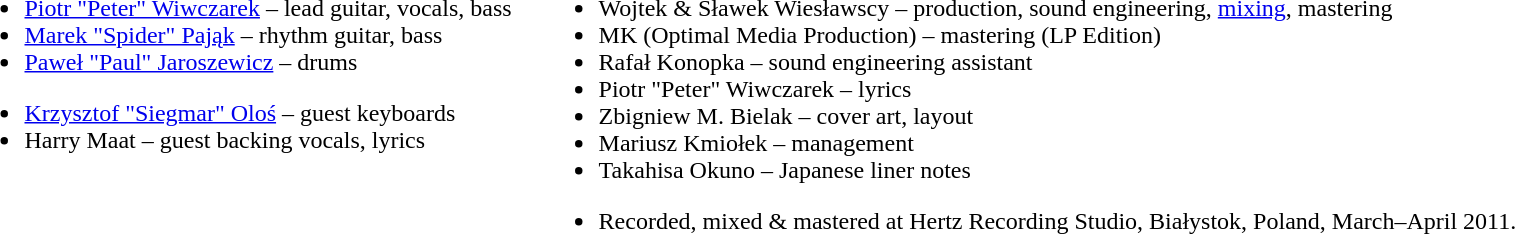<table>
<tr>
<td valign="top"><br><ul><li><a href='#'>Piotr "Peter" Wiwczarek</a> – lead guitar, vocals, bass</li><li><a href='#'>Marek "Spider" Pająk</a> – rhythm guitar, bass</li><li><a href='#'>Paweł "Paul" Jaroszewicz</a> – drums</li></ul><ul><li><a href='#'>Krzysztof "Siegmar" Oloś</a> – guest keyboards</li><li>Harry Maat – guest backing vocals, lyrics</li></ul></td>
<td width="10"></td>
<td valign="top"><br><ul><li>Wojtek & Sławek Wiesławscy – production, sound engineering, <a href='#'>mixing</a>, mastering</li><li>MK (Optimal Media Production) – mastering (LP Edition)</li><li>Rafał Konopka – sound engineering assistant</li><li>Piotr "Peter" Wiwczarek – lyrics</li><li>Zbigniew M. Bielak – cover art, layout</li><li>Mariusz Kmiołek – management</li><li>Takahisa Okuno – Japanese liner notes</li></ul><ul><li>Recorded, mixed & mastered at Hertz Recording Studio, Białystok, Poland, March–April 2011.</li></ul></td>
</tr>
</table>
